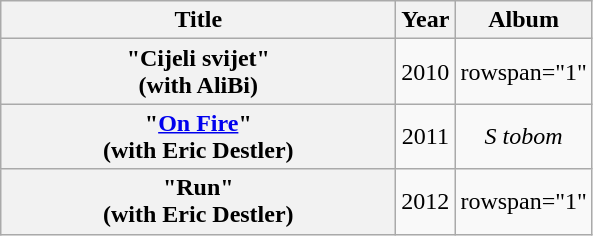<table class="wikitable plainrowheaders" style="text-align:center;">
<tr>
<th scope="col" style="width:16em;">Title</th>
<th scope="col" style="width:1em;">Year</th>
<th scope="col">Album</th>
</tr>
<tr>
<th scope="row">"Cijeli svijet"<br><span>(with AliBi)</span></th>
<td>2010</td>
<td>rowspan="1" </td>
</tr>
<tr>
<th scope="row">"<a href='#'>On Fire</a>"<br><span>(with Eric Destler)</span></th>
<td>2011</td>
<td><em>S tobom</em></td>
</tr>
<tr>
<th scope="row">"Run"<br><span>(with Eric Destler)</span></th>
<td>2012</td>
<td>rowspan="1" </td>
</tr>
</table>
